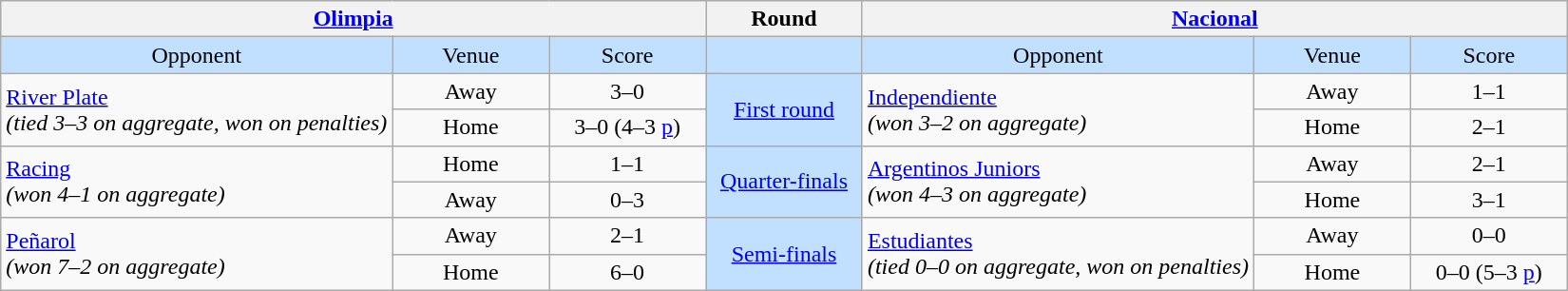<table class="wikitable" style="text-align: center;">
<tr>
<th colspan=3> <a href='#'>Olimpia</a></th>
<th>Round</th>
<th colspan=3> <a href='#'>Nacional</a></th>
</tr>
<tr bgcolor=#c1e0ff>
<td width=25%>Opponent</td>
<td width=10%>Venue</td>
<td width=10%>Score</td>
<td width=10%></td>
<td width=25%>Opponent</td>
<td width=10%>Venue</td>
<td width=10%>Score</td>
</tr>
<tr>
<td rowspan=2 align=left> <a href='#'>River Plate</a><br><em>(tied 3–3 on aggregate, won on penalties)</em></td>
<td>Away</td>
<td>3–0</td>
<td rowspan=2 bgcolor=#c1e0ff><a href='#'>First round</a></td>
<td rowspan=2 align=left> <a href='#'>Independiente</a><br><em>(won 3–2 on aggregate)</em></td>
<td>Away</td>
<td>1–1</td>
</tr>
<tr>
<td>Home</td>
<td>3–0 (4–3 <a href='#'>p</a>)</td>
<td>Home</td>
<td>2–1</td>
</tr>
<tr>
<td rowspan=2 align=left> <a href='#'>Racing</a><br><em>(won 4–1 on aggregate)</em></td>
<td>Home</td>
<td>1–1</td>
<td rowspan=2 bgcolor=#c1e0ff><a href='#'>Quarter-finals</a></td>
<td rowspan=2 align=left> <a href='#'>Argentinos Juniors</a><br><em>(won 4–3 on aggregate)</em></td>
<td>Away</td>
<td>2–1</td>
</tr>
<tr>
<td>Away</td>
<td>0–3</td>
<td>Home</td>
<td>3–1</td>
</tr>
<tr>
<td rowspan=2 align=left> <a href='#'>Peñarol</a><br><em>(won 7–2 on aggregate)</em></td>
<td>Away</td>
<td>2–1</td>
<td rowspan=2 bgcolor=#c1e0ff><a href='#'>Semi-finals</a></td>
<td rowspan=2 align=left> <a href='#'>Estudiantes</a><br><em>(tied 0–0 on aggregate, won on penalties)</em></td>
<td>Away</td>
<td>0–0</td>
</tr>
<tr>
<td>Home</td>
<td>6–0</td>
<td>Home</td>
<td>0–0 (5–3 <a href='#'>p</a>)</td>
</tr>
</table>
